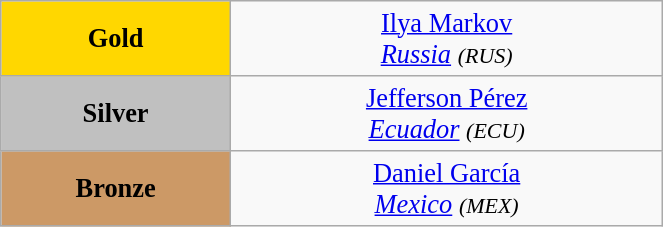<table class="wikitable" style=" text-align:center; font-size:110%;" width="35%">
<tr>
<td bgcolor="gold"><strong>Gold</strong></td>
<td> <a href='#'>Ilya Markov</a><br><em><a href='#'>Russia</a> <small>(RUS)</small></em></td>
</tr>
<tr>
<td bgcolor="silver"><strong>Silver</strong></td>
<td> <a href='#'>Jefferson Pérez</a><br><em><a href='#'>Ecuador</a> <small>(ECU)</small></em></td>
</tr>
<tr>
<td bgcolor="CC9966"><strong>Bronze</strong></td>
<td> <a href='#'>Daniel García</a><br><em><a href='#'>Mexico</a> <small>(MEX)</small></em></td>
</tr>
</table>
